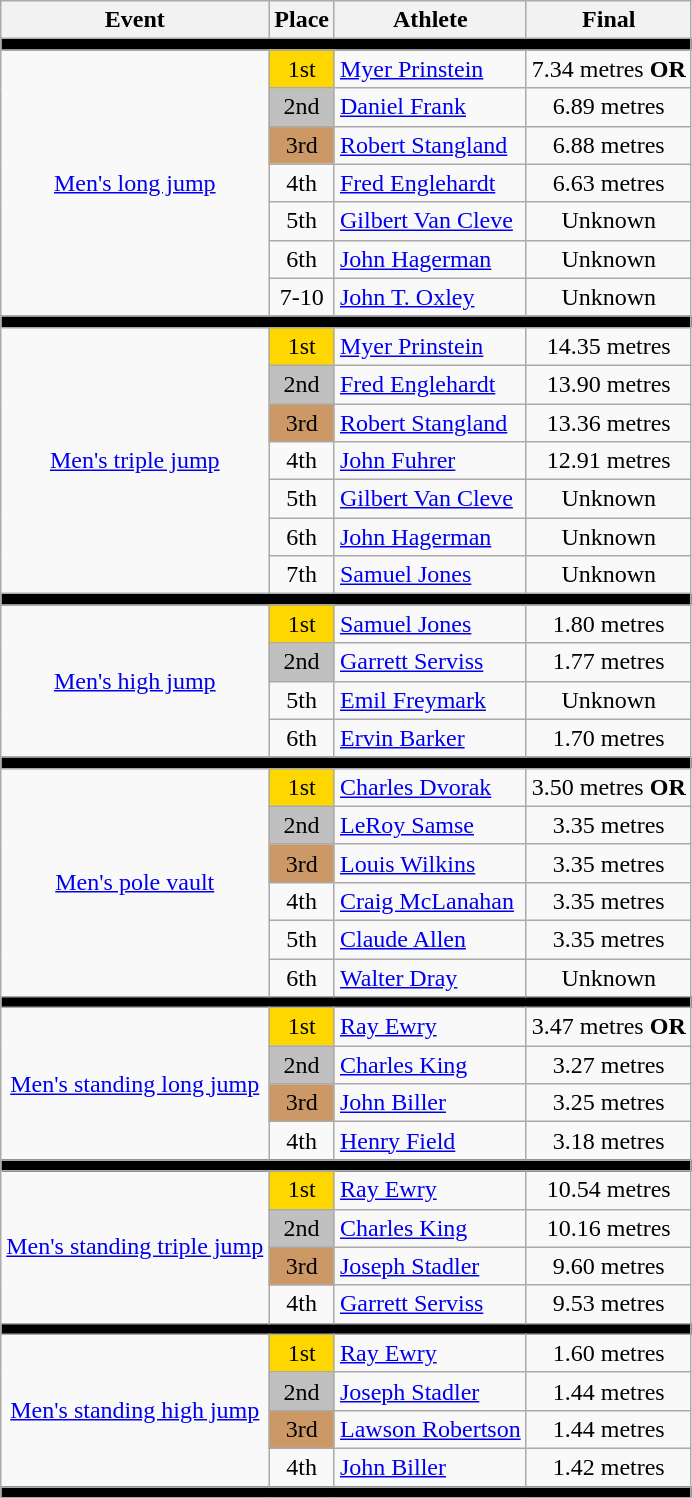<table class=wikitable>
<tr>
<th>Event</th>
<th>Place</th>
<th>Athlete</th>
<th>Final</th>
</tr>
<tr bgcolor=black>
<td colspan=4></td>
</tr>
<tr align=center>
<td rowspan=7><a href='#'>Men's long jump</a></td>
<td bgcolor=gold>1st</td>
<td align=left><a href='#'>Myer Prinstein</a></td>
<td>7.34 metres <strong>OR</strong></td>
</tr>
<tr align=center>
<td bgcolor=silver>2nd</td>
<td align=left><a href='#'>Daniel Frank</a></td>
<td>6.89 metres</td>
</tr>
<tr align=center>
<td bgcolor=cc9966>3rd</td>
<td align=left><a href='#'>Robert Stangland</a></td>
<td>6.88 metres</td>
</tr>
<tr align=center>
<td>4th</td>
<td align=left><a href='#'>Fred Englehardt</a></td>
<td>6.63 metres</td>
</tr>
<tr align=center>
<td>5th</td>
<td align=left><a href='#'>Gilbert Van Cleve</a></td>
<td>Unknown</td>
</tr>
<tr align=center>
<td>6th</td>
<td align=left><a href='#'>John Hagerman</a></td>
<td>Unknown</td>
</tr>
<tr align=center>
<td>7-10</td>
<td align=left><a href='#'>John T. Oxley</a></td>
<td>Unknown</td>
</tr>
<tr bgcolor=black>
<td colspan=4></td>
</tr>
<tr align=center>
<td rowspan=7><a href='#'>Men's triple jump</a></td>
<td bgcolor=gold>1st</td>
<td align=left><a href='#'>Myer Prinstein</a></td>
<td>14.35 metres</td>
</tr>
<tr align=center>
<td bgcolor=silver>2nd</td>
<td align=left><a href='#'>Fred Englehardt</a></td>
<td>13.90 metres</td>
</tr>
<tr align=center>
<td bgcolor=cc9966>3rd</td>
<td align=left><a href='#'>Robert Stangland</a></td>
<td>13.36 metres</td>
</tr>
<tr align=center>
<td>4th</td>
<td align=left><a href='#'>John Fuhrer</a></td>
<td>12.91 metres</td>
</tr>
<tr align=center>
<td>5th</td>
<td align=left><a href='#'>Gilbert Van Cleve</a></td>
<td>Unknown</td>
</tr>
<tr align=center>
<td>6th</td>
<td align=left><a href='#'>John Hagerman</a></td>
<td>Unknown</td>
</tr>
<tr align=center>
<td>7th</td>
<td align=left><a href='#'>Samuel Jones</a></td>
<td>Unknown</td>
</tr>
<tr bgcolor=black>
<td colspan=4></td>
</tr>
<tr align=center>
<td rowspan=4><a href='#'>Men's high jump</a></td>
<td bgcolor=gold>1st</td>
<td align=left><a href='#'>Samuel Jones</a></td>
<td>1.80 metres</td>
</tr>
<tr align=center>
<td bgcolor=silver>2nd</td>
<td align=left><a href='#'>Garrett Serviss</a></td>
<td>1.77 metres</td>
</tr>
<tr align=center>
<td>5th</td>
<td align=left><a href='#'>Emil Freymark</a></td>
<td>Unknown</td>
</tr>
<tr align=center>
<td>6th</td>
<td align=left><a href='#'>Ervin Barker</a></td>
<td>1.70 metres</td>
</tr>
<tr bgcolor=black>
<td colspan=4></td>
</tr>
<tr align=center>
<td rowspan=6><a href='#'>Men's pole vault</a></td>
<td bgcolor=gold>1st</td>
<td align=left><a href='#'>Charles Dvorak</a></td>
<td>3.50 metres <strong>OR</strong></td>
</tr>
<tr align=center>
<td bgcolor=silver>2nd</td>
<td align=left><a href='#'>LeRoy Samse</a></td>
<td>3.35 metres</td>
</tr>
<tr align=center>
<td bgcolor=cc9966>3rd</td>
<td align=left><a href='#'>Louis Wilkins</a></td>
<td>3.35 metres</td>
</tr>
<tr align=center>
<td>4th</td>
<td align=left><a href='#'>Craig McLanahan</a></td>
<td>3.35 metres</td>
</tr>
<tr align=center>
<td>5th</td>
<td align=left><a href='#'>Claude Allen</a></td>
<td>3.35 metres</td>
</tr>
<tr align=center>
<td>6th</td>
<td align=left><a href='#'>Walter Dray</a></td>
<td>Unknown</td>
</tr>
<tr bgcolor=black>
<td colspan=4></td>
</tr>
<tr align=center>
<td rowspan=4><a href='#'>Men's standing long jump</a></td>
<td bgcolor=gold>1st</td>
<td align=left><a href='#'>Ray Ewry</a></td>
<td>3.47 metres <strong>OR</strong></td>
</tr>
<tr align=center>
<td bgcolor=silver>2nd</td>
<td align=left><a href='#'>Charles King</a></td>
<td>3.27 metres</td>
</tr>
<tr align=center>
<td bgcolor=cc9966>3rd</td>
<td align=left><a href='#'>John Biller</a></td>
<td>3.25 metres</td>
</tr>
<tr align=center>
<td>4th</td>
<td align=left><a href='#'>Henry Field</a></td>
<td>3.18 metres</td>
</tr>
<tr bgcolor=black>
<td colspan=4></td>
</tr>
<tr align=center>
<td rowspan=4><a href='#'>Men's standing triple jump</a></td>
<td bgcolor=gold>1st</td>
<td align=left><a href='#'>Ray Ewry</a></td>
<td>10.54 metres</td>
</tr>
<tr align=center>
<td bgcolor=silver>2nd</td>
<td align=left><a href='#'>Charles King</a></td>
<td>10.16 metres</td>
</tr>
<tr align=center>
<td bgcolor=cc9966>3rd</td>
<td align=left><a href='#'>Joseph Stadler</a></td>
<td>9.60 metres</td>
</tr>
<tr align=center>
<td>4th</td>
<td align=left><a href='#'>Garrett Serviss</a></td>
<td>9.53 metres</td>
</tr>
<tr bgcolor=black>
<td colspan=4></td>
</tr>
<tr align=center>
<td rowspan=4><a href='#'>Men's standing high jump</a></td>
<td bgcolor=gold>1st</td>
<td align=left><a href='#'>Ray Ewry</a></td>
<td>1.60 metres</td>
</tr>
<tr align=center>
<td bgcolor=silver>2nd</td>
<td align=left><a href='#'>Joseph Stadler</a></td>
<td>1.44 metres</td>
</tr>
<tr align=center>
<td bgcolor=cc9966>3rd</td>
<td align=left><a href='#'>Lawson Robertson</a></td>
<td>1.44 metres</td>
</tr>
<tr align=center>
<td>4th</td>
<td align=left><a href='#'>John Biller</a></td>
<td>1.42 metres</td>
</tr>
<tr bgcolor=black>
<td colspan=4></td>
</tr>
</table>
